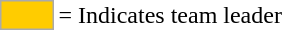<table>
<tr>
<td style="background:#fc0; border:1px solid #aaa; width:2em;"></td>
<td>= Indicates team leader</td>
</tr>
</table>
